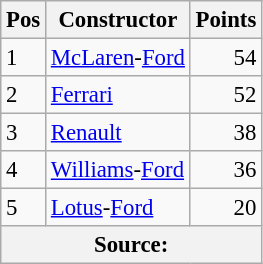<table class="wikitable" style="font-size: 95%;">
<tr>
<th>Pos</th>
<th>Constructor</th>
<th>Points</th>
</tr>
<tr>
<td>1</td>
<td> <a href='#'>McLaren</a>-<a href='#'>Ford</a></td>
<td align="right">54</td>
</tr>
<tr>
<td>2</td>
<td> <a href='#'>Ferrari</a></td>
<td align="right">52</td>
</tr>
<tr>
<td>3</td>
<td> <a href='#'>Renault</a></td>
<td align="right">38</td>
</tr>
<tr>
<td>4</td>
<td> <a href='#'>Williams</a>-<a href='#'>Ford</a></td>
<td align="right">36</td>
</tr>
<tr>
<td>5</td>
<td> <a href='#'>Lotus</a>-<a href='#'>Ford</a></td>
<td align="right">20</td>
</tr>
<tr>
<th colspan=4>Source: </th>
</tr>
</table>
